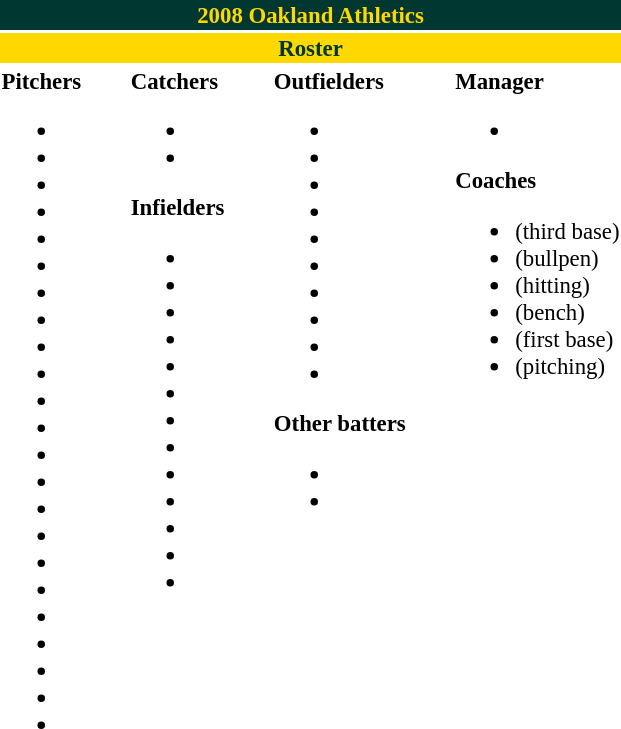<table class="toccolours" style="font-size: 95%;">
<tr>
<th colspan="10" style="background-color: #003831; color: #FFD800; text-align: center;">2008 Oakland Athletics</th>
</tr>
<tr>
<td colspan="10" style="background-color: #FFD800; color: #003831; text-align: center;"><strong>Roster</strong></td>
</tr>
<tr>
<td valign="top"><strong>Pitchers</strong><br><ul><li></li><li></li><li></li><li></li><li></li><li></li><li></li><li></li><li></li><li></li><li></li><li></li><li></li><li></li><li></li><li></li><li></li><li></li><li></li><li></li><li></li><li></li><li></li></ul></td>
<td width="25px"></td>
<td valign="top"><strong>Catchers</strong><br><ul><li></li><li></li></ul><strong>Infielders</strong><ul><li></li><li></li><li></li><li></li><li></li><li></li><li></li><li></li><li></li><li></li><li></li><li></li><li></li></ul></td>
<td width="25px"></td>
<td valign="top"><strong>Outfielders</strong><br><ul><li></li><li></li><li></li><li></li><li></li><li></li><li></li><li></li><li></li><li></li></ul><strong>Other batters</strong><ul><li></li><li></li></ul></td>
<td width="25px"></td>
<td valign="top"><strong>Manager</strong><br><ul><li></li></ul><strong>Coaches</strong><ul><li> (third base)</li><li> (bullpen)</li><li> (hitting)</li><li> (bench)</li><li> (first base)</li><li> (pitching)</li></ul></td>
</tr>
</table>
